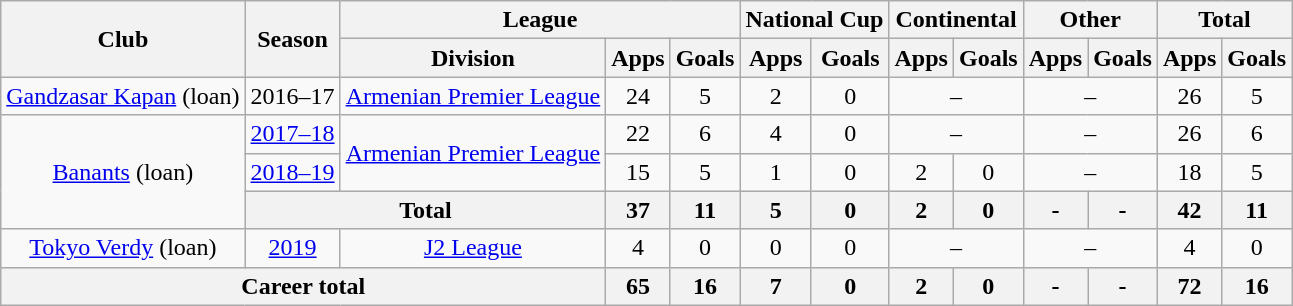<table class="wikitable" style="text-align: center">
<tr>
<th rowspan="2">Club</th>
<th rowspan="2">Season</th>
<th colspan="3">League</th>
<th colspan="2">National Cup</th>
<th colspan="2">Continental</th>
<th colspan="2">Other</th>
<th colspan="2">Total</th>
</tr>
<tr>
<th>Division</th>
<th>Apps</th>
<th>Goals</th>
<th>Apps</th>
<th>Goals</th>
<th>Apps</th>
<th>Goals</th>
<th>Apps</th>
<th>Goals</th>
<th>Apps</th>
<th>Goals</th>
</tr>
<tr>
<td><a href='#'>Gandzasar Kapan</a> (loan)</td>
<td>2016–17</td>
<td><a href='#'>Armenian Premier League</a></td>
<td>24</td>
<td>5</td>
<td>2</td>
<td>0</td>
<td colspan="2">–</td>
<td colspan="2">–</td>
<td>26</td>
<td>5</td>
</tr>
<tr>
<td rowspan="3"><a href='#'>Banants</a> (loan)</td>
<td><a href='#'>2017–18</a></td>
<td rowspan="2"><a href='#'>Armenian Premier League</a></td>
<td>22</td>
<td>6</td>
<td>4</td>
<td>0</td>
<td colspan="2">–</td>
<td colspan="2">–</td>
<td>26</td>
<td>6</td>
</tr>
<tr>
<td><a href='#'>2018–19</a></td>
<td>15</td>
<td>5</td>
<td>1</td>
<td>0</td>
<td>2</td>
<td>0</td>
<td colspan="2">–</td>
<td>18</td>
<td>5</td>
</tr>
<tr>
<th colspan="2">Total</th>
<th>37</th>
<th>11</th>
<th>5</th>
<th>0</th>
<th>2</th>
<th>0</th>
<th>-</th>
<th>-</th>
<th>42</th>
<th>11</th>
</tr>
<tr>
<td><a href='#'>Tokyo Verdy</a> (loan)</td>
<td><a href='#'>2019</a></td>
<td><a href='#'>J2 League</a></td>
<td>4</td>
<td>0</td>
<td>0</td>
<td>0</td>
<td colspan="2">–</td>
<td colspan="2">–</td>
<td>4</td>
<td>0</td>
</tr>
<tr>
<th colspan="3">Career total</th>
<th>65</th>
<th>16</th>
<th>7</th>
<th>0</th>
<th>2</th>
<th>0</th>
<th>-</th>
<th>-</th>
<th>72</th>
<th>16</th>
</tr>
</table>
